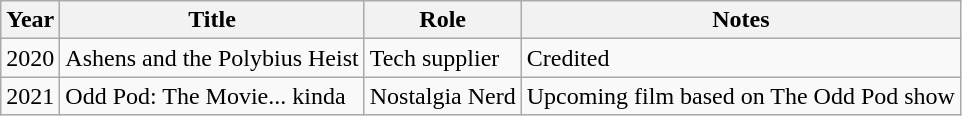<table class="wikitable">
<tr>
<th>Year</th>
<th>Title</th>
<th>Role</th>
<th>Notes</th>
</tr>
<tr>
<td>2020</td>
<td>Ashens and the Polybius Heist</td>
<td>Tech supplier</td>
<td>Credited</td>
</tr>
<tr>
<td>2021</td>
<td>Odd Pod: The Movie... kinda</td>
<td>Nostalgia Nerd</td>
<td>Upcoming film based on The Odd Pod show</td>
</tr>
</table>
